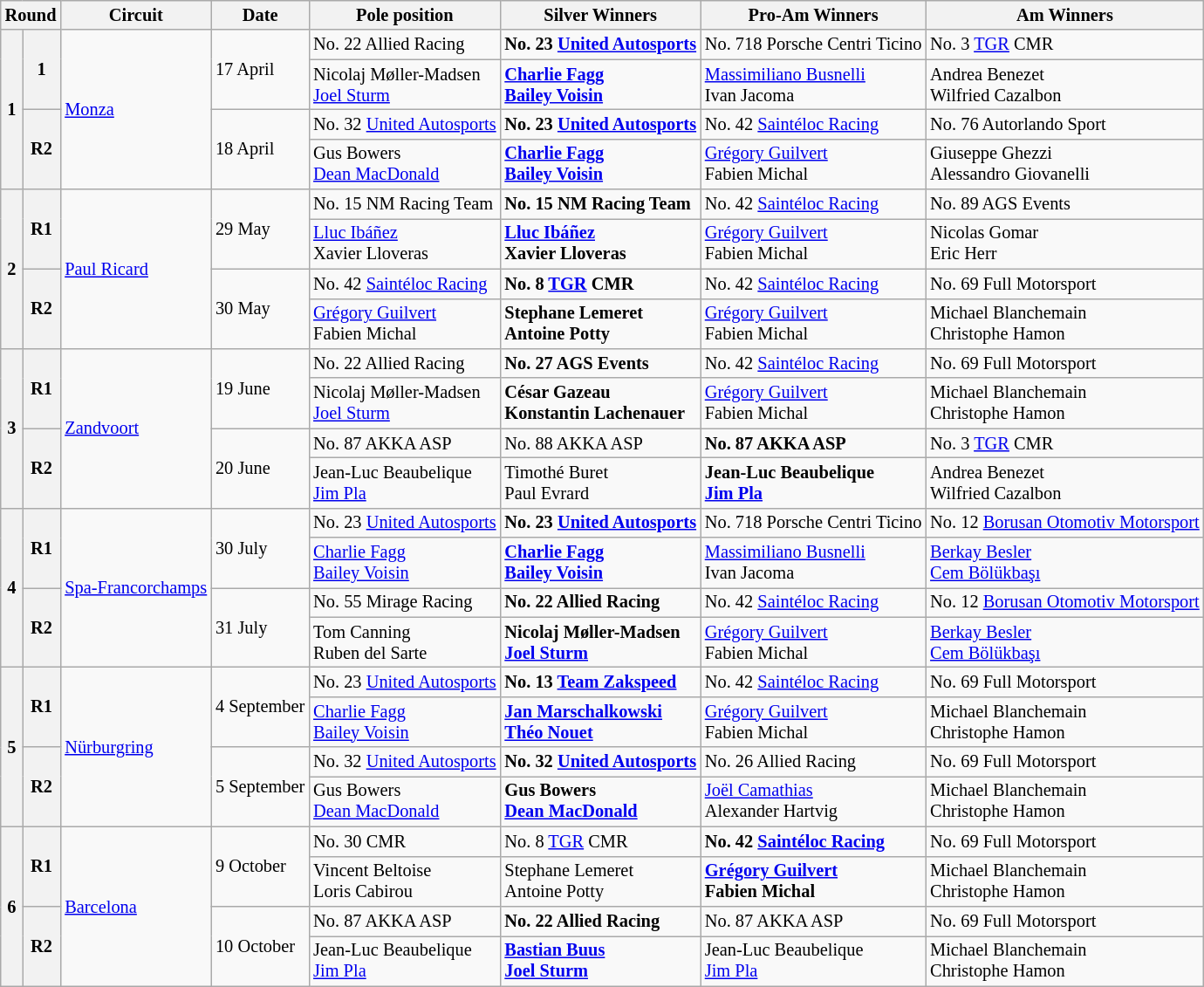<table class="wikitable" style="font-size:85%;">
<tr>
<th colspan=2>Round</th>
<th>Circuit</th>
<th>Date</th>
<th>Pole position</th>
<th>Silver Winners</th>
<th>Pro-Am Winners</th>
<th>Am Winners</th>
</tr>
<tr>
<th rowspan=4>1</th>
<th rowspan=2>1</th>
<td rowspan=4> <a href='#'>Monza</a></td>
<td rowspan=2>17 April</td>
<td> No. 22 Allied Racing</td>
<td><strong> No. 23 <a href='#'>United Autosports</a></strong></td>
<td> No. 718 Porsche Centri Ticino</td>
<td> No. 3 <a href='#'>TGR</a> CMR</td>
</tr>
<tr>
<td> Nicolaj Møller-Madsen<br> <a href='#'>Joel Sturm</a></td>
<td><strong> <a href='#'>Charlie Fagg</a><br> <a href='#'>Bailey Voisin</a></strong></td>
<td> <a href='#'>Massimiliano Busnelli</a><br> Ivan Jacoma</td>
<td> Andrea Benezet<br> Wilfried Cazalbon</td>
</tr>
<tr>
<th rowspan=2>R2</th>
<td rowspan=2>18 April</td>
<td> No. 32 <a href='#'>United Autosports</a></td>
<td><strong> No. 23 <a href='#'>United Autosports</a></strong></td>
<td> No. 42 <a href='#'>Saintéloc Racing</a></td>
<td> No. 76 Autorlando Sport</td>
</tr>
<tr>
<td> Gus Bowers<br> <a href='#'>Dean MacDonald</a></td>
<td><strong> <a href='#'>Charlie Fagg</a><br> <a href='#'>Bailey Voisin</a></strong></td>
<td> <a href='#'>Grégory Guilvert</a><br> Fabien Michal</td>
<td> Giuseppe Ghezzi<br> Alessandro Giovanelli</td>
</tr>
<tr>
<th rowspan=4>2</th>
<th rowspan=2>R1</th>
<td rowspan=4> <a href='#'>Paul Ricard</a></td>
<td rowspan=2>29 May</td>
<td> No. 15 NM Racing Team</td>
<td><strong> No. 15 NM Racing Team</strong></td>
<td> No. 42 <a href='#'>Saintéloc Racing</a></td>
<td> No. 89 AGS Events</td>
</tr>
<tr>
<td> <a href='#'>Lluc Ibáñez</a><br> Xavier Lloveras</td>
<td><strong> <a href='#'>Lluc Ibáñez</a><br> Xavier Lloveras</strong></td>
<td> <a href='#'>Grégory Guilvert</a><br> Fabien Michal</td>
<td> Nicolas Gomar<br> Eric Herr</td>
</tr>
<tr>
<th rowspan=2>R2</th>
<td rowspan=2>30 May</td>
<td> No. 42 <a href='#'>Saintéloc Racing</a></td>
<td><strong> No. 8 <a href='#'>TGR</a> CMR</strong></td>
<td> No. 42 <a href='#'>Saintéloc Racing</a></td>
<td> No. 69 Full Motorsport</td>
</tr>
<tr>
<td> <a href='#'>Grégory Guilvert</a><br> Fabien Michal</td>
<td><strong> Stephane Lemeret<br> Antoine Potty</strong></td>
<td> <a href='#'>Grégory Guilvert</a><br> Fabien Michal</td>
<td> Michael Blanchemain<br> Christophe Hamon</td>
</tr>
<tr>
<th rowspan=4>3</th>
<th rowspan=2>R1</th>
<td rowspan=4> <a href='#'>Zandvoort</a></td>
<td rowspan=2>19 June</td>
<td> No. 22 Allied Racing</td>
<td><strong> No. 27 AGS Events</strong></td>
<td> No. 42 <a href='#'>Saintéloc Racing</a></td>
<td> No. 69 Full Motorsport</td>
</tr>
<tr>
<td> Nicolaj Møller-Madsen<br> <a href='#'>Joel Sturm</a></td>
<td><strong> César Gazeau<br> Konstantin Lachenauer</strong></td>
<td> <a href='#'>Grégory Guilvert</a><br> Fabien Michal</td>
<td> Michael Blanchemain<br> Christophe Hamon</td>
</tr>
<tr>
<th rowspan=2>R2</th>
<td rowspan=2>20 June</td>
<td> No. 87 AKKA ASP</td>
<td> No. 88 AKKA ASP</td>
<td><strong> No. 87 AKKA ASP</strong></td>
<td> No. 3 <a href='#'>TGR</a> CMR</td>
</tr>
<tr>
<td> Jean-Luc Beaubelique<br> <a href='#'>Jim Pla</a></td>
<td> Timothé Buret<br> Paul Evrard</td>
<td><strong> Jean-Luc Beaubelique<br> <a href='#'>Jim Pla</a></strong></td>
<td> Andrea Benezet<br> Wilfried Cazalbon</td>
</tr>
<tr>
<th rowspan=4>4</th>
<th rowspan=2>R1</th>
<td rowspan=4> <a href='#'>Spa-Francorchamps</a></td>
<td rowspan=2>30 July</td>
<td><strong></strong> No. 23 <a href='#'>United Autosports</a></td>
<td><strong> No. 23 <a href='#'>United Autosports</a></strong></td>
<td> No. 718 Porsche Centri Ticino</td>
<td> No. 12 <a href='#'>Borusan Otomotiv Motorsport</a></td>
</tr>
<tr>
<td> <a href='#'>Charlie Fagg</a><br> <a href='#'>Bailey Voisin</a></td>
<td><strong> <a href='#'>Charlie Fagg</a><br> <a href='#'>Bailey Voisin</a></strong></td>
<td> <a href='#'>Massimiliano Busnelli</a><br> Ivan Jacoma</td>
<td> <a href='#'>Berkay Besler</a><br> <a href='#'>Cem Bölükbaşı</a></td>
</tr>
<tr>
<th rowspan=2>R2</th>
<td rowspan=2>31 July</td>
<td> No. 55 Mirage Racing</td>
<td> <strong>No. 22 Allied Racing</strong></td>
<td> No. 42 <a href='#'>Saintéloc Racing</a></td>
<td> No. 12 <a href='#'>Borusan Otomotiv Motorsport</a></td>
</tr>
<tr>
<td> Tom Canning<br> Ruben del Sarte</td>
<td><strong> Nicolaj Møller-Madsen<br> <a href='#'>Joel Sturm</a></strong></td>
<td> <a href='#'>Grégory Guilvert</a><br> Fabien Michal</td>
<td> <a href='#'>Berkay Besler</a><br> <a href='#'>Cem Bölükbaşı</a></td>
</tr>
<tr>
<th rowspan=4>5</th>
<th rowspan=2>R1</th>
<td rowspan=4> <a href='#'>Nürburgring</a></td>
<td rowspan=2>4 September</td>
<td><strong></strong> No. 23 <a href='#'>United Autosports</a></td>
<td> <strong>No. 13 <a href='#'>Team Zakspeed</a></strong></td>
<td> No. 42 <a href='#'>Saintéloc Racing</a></td>
<td> No. 69 Full Motorsport</td>
</tr>
<tr>
<td> <a href='#'>Charlie Fagg</a><br> <a href='#'>Bailey Voisin</a></td>
<td><strong> <a href='#'>Jan Marschalkowski</a><br> <a href='#'>Théo Nouet</a></strong></td>
<td> <a href='#'>Grégory Guilvert</a><br> Fabien Michal</td>
<td> Michael Blanchemain<br> Christophe Hamon</td>
</tr>
<tr>
<th rowspan=2>R2</th>
<td rowspan=2>5 September</td>
<td> No. 32 <a href='#'>United Autosports</a></td>
<td> <strong>No. 32 <a href='#'>United Autosports</a></strong></td>
<td> No. 26 Allied Racing</td>
<td> No. 69 Full Motorsport</td>
</tr>
<tr>
<td> Gus Bowers<br> <a href='#'>Dean MacDonald</a></td>
<td><strong> Gus Bowers<br> <a href='#'>Dean MacDonald</a></strong></td>
<td> <a href='#'>Joël Camathias</a><br> Alexander Hartvig</td>
<td> Michael Blanchemain<br> Christophe Hamon</td>
</tr>
<tr>
<th rowspan=4>6</th>
<th rowspan=2>R1</th>
<td rowspan=4> <a href='#'>Barcelona</a></td>
<td rowspan=2>9 October</td>
<td> No. 30 CMR</td>
<td><strong></strong> No. 8 <a href='#'>TGR</a> CMR</td>
<td> <strong>No. 42 <a href='#'>Saintéloc Racing</a></strong></td>
<td> No. 69 Full Motorsport</td>
</tr>
<tr>
<td> Vincent Beltoise<br> Loris Cabirou</td>
<td> Stephane Lemeret<br> Antoine Potty</td>
<td><strong> <a href='#'>Grégory Guilvert</a><br> Fabien Michal</strong></td>
<td> Michael Blanchemain<br> Christophe Hamon</td>
</tr>
<tr>
<th rowspan=2>R2</th>
<td rowspan=2>10 October</td>
<td> No. 87 AKKA ASP</td>
<td> <strong>No. 22 Allied Racing</strong></td>
<td> No. 87 AKKA ASP</td>
<td> No. 69 Full Motorsport</td>
</tr>
<tr>
<td> Jean-Luc Beaubelique<br> <a href='#'>Jim Pla</a></td>
<td><strong> <a href='#'>Bastian Buus</a><br> <a href='#'>Joel Sturm</a></strong></td>
<td> Jean-Luc Beaubelique<br> <a href='#'>Jim Pla</a></td>
<td> Michael Blanchemain<br> Christophe Hamon</td>
</tr>
</table>
